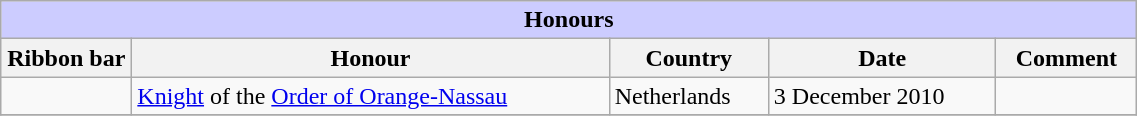<table class="wikitable" style="width:60%;">
<tr style="background:#ccf; text-align:center;">
<td colspan=5><strong>Honours</strong></td>
</tr>
<tr>
<th style="width:80px;">Ribbon bar</th>
<th>Honour</th>
<th>Country</th>
<th>Date</th>
<th>Comment</th>
</tr>
<tr>
<td></td>
<td><a href='#'>Knight</a> of the <a href='#'>Order of Orange-Nassau</a></td>
<td>Netherlands</td>
<td>3 December 2010</td>
<td></td>
</tr>
<tr>
</tr>
</table>
